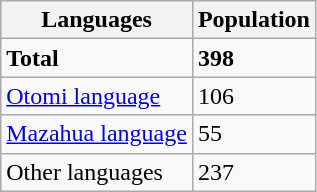<table class="wikitable floatright">
<tr>
<th scope="col">Languages</th>
<th scope="col">Population</th>
</tr>
<tr>
<td><strong>Total</strong></td>
<td><strong>398</strong></td>
</tr>
<tr>
<td><a href='#'>Otomi language</a></td>
<td>106</td>
</tr>
<tr>
<td><a href='#'>Mazahua language</a></td>
<td>55</td>
</tr>
<tr>
<td>Other languages</td>
<td>237</td>
</tr>
</table>
